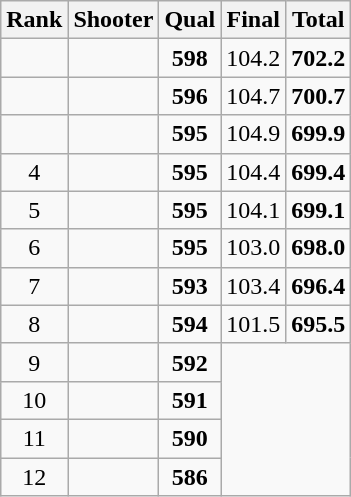<table class="wikitable sortable" style="text-align: center">
<tr>
<th>Rank</th>
<th>Shooter</th>
<th>Qual</th>
<th>Final</th>
<th>Total</th>
</tr>
<tr>
<td></td>
<td align=left></td>
<td><strong>598</strong></td>
<td>104.2</td>
<td><strong>702.2</strong></td>
</tr>
<tr>
<td></td>
<td align=left></td>
<td><strong>596</strong></td>
<td>104.7</td>
<td><strong>700.7</strong></td>
</tr>
<tr>
<td></td>
<td align=left></td>
<td><strong>595</strong></td>
<td>104.9</td>
<td><strong>699.9</strong></td>
</tr>
<tr>
<td>4</td>
<td align=left></td>
<td><strong>595</strong></td>
<td>104.4</td>
<td><strong>699.4</strong></td>
</tr>
<tr>
<td>5</td>
<td align=left></td>
<td><strong>595</strong></td>
<td>104.1</td>
<td><strong>699.1</strong></td>
</tr>
<tr>
<td>6</td>
<td align=left></td>
<td><strong>595</strong></td>
<td>103.0</td>
<td><strong>698.0</strong></td>
</tr>
<tr>
<td>7</td>
<td align=left></td>
<td><strong>593</strong></td>
<td>103.4</td>
<td><strong>696.4</strong></td>
</tr>
<tr>
<td>8</td>
<td align=left></td>
<td><strong>594</strong></td>
<td>101.5</td>
<td><strong>695.5</strong></td>
</tr>
<tr>
<td>9</td>
<td align=left></td>
<td><strong>592</strong></td>
</tr>
<tr>
<td>10</td>
<td align=left></td>
<td><strong>591</strong></td>
</tr>
<tr>
<td>11</td>
<td align=left></td>
<td><strong>590</strong></td>
</tr>
<tr>
<td>12</td>
<td align=left></td>
<td><strong>586</strong></td>
</tr>
</table>
